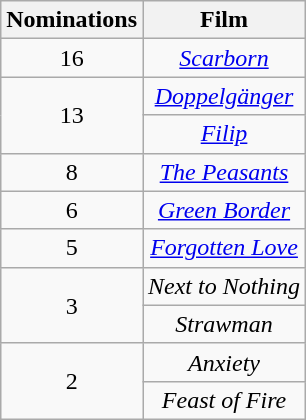<table class="wikitable plainrowheaders" style="text-align:center;">
<tr>
<th scope="col" style="width:55px;">Nominations</th>
<th scope="col" style="text-align:center;">Film</th>
</tr>
<tr>
<td>16</td>
<td><em><a href='#'>Scarborn</a></em></td>
</tr>
<tr>
<td rowspan="2">13</td>
<td><em><a href='#'>Doppelgänger</a></em></td>
</tr>
<tr>
<td><em><a href='#'>Filip</a></em></td>
</tr>
<tr>
<td>8</td>
<td><em><a href='#'>The Peasants</a></em></td>
</tr>
<tr>
<td>6</td>
<td><em><a href='#'>Green Border</a></em></td>
</tr>
<tr>
<td>5</td>
<td><em><a href='#'>Forgotten Love</a></em></td>
</tr>
<tr>
<td rowspan="2">3</td>
<td><em>Next to Nothing</em></td>
</tr>
<tr>
<td><em>Strawman</em></td>
</tr>
<tr>
<td rowspan="2">2</td>
<td><em>Anxiety</em></td>
</tr>
<tr>
<td><em>Feast of Fire</em></td>
</tr>
</table>
